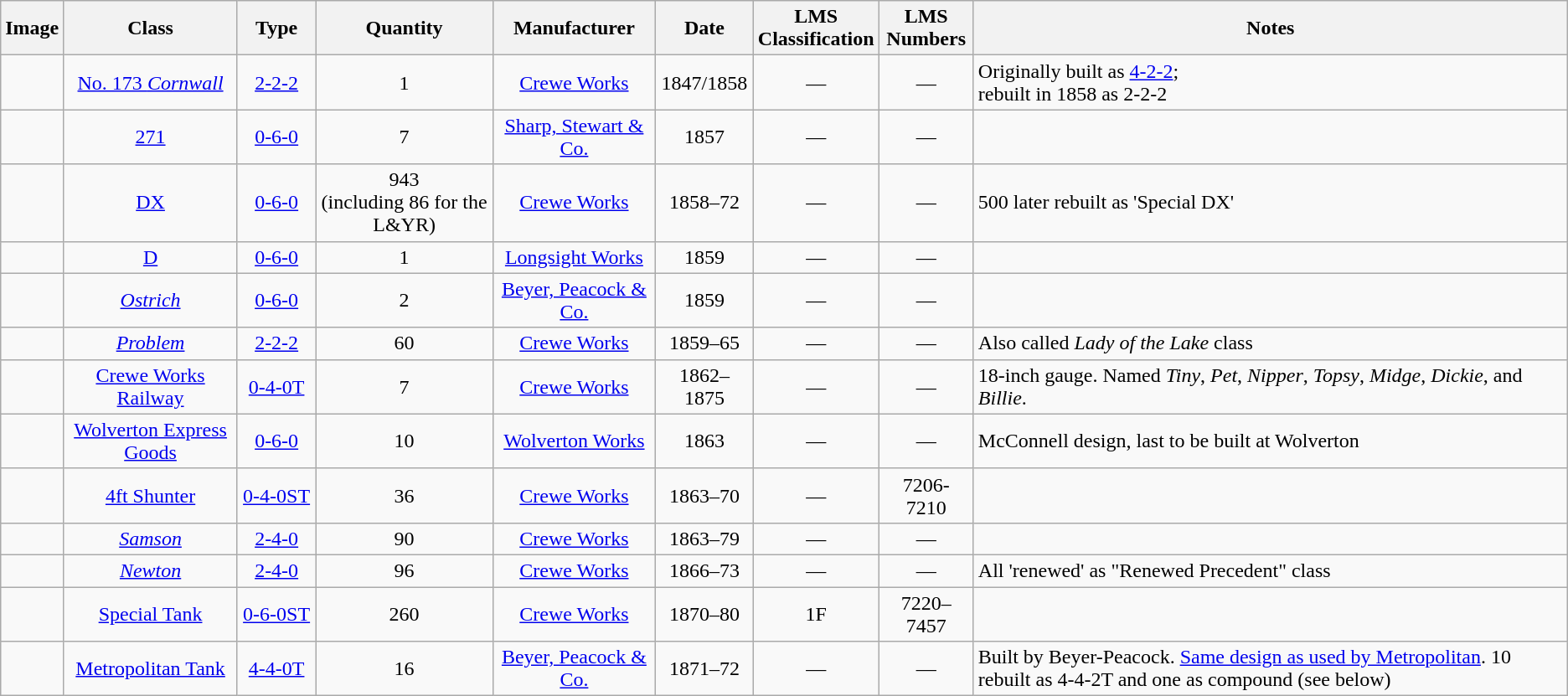<table class="wikitable" style=text-align:center>
<tr>
<th>Image</th>
<th>Class</th>
<th width=55px>Type</th>
<th>Quantity</th>
<th>Manufacturer</th>
<th>Date</th>
<th>LMS<br>Classification</th>
<th>LMS<br>Numbers</th>
<th>Notes</th>
</tr>
<tr>
<td></td>
<td><a href='#'>No. 173 <em>Cornwall</em></a></td>
<td><a href='#'>2-2-2</a></td>
<td>1</td>
<td><a href='#'>Crewe Works</a></td>
<td>1847/1858</td>
<td>—</td>
<td>—</td>
<td align=left>Originally built as <a href='#'>4-2-2</a>;<br>rebuilt in 1858 as 2-2-2</td>
</tr>
<tr>
<td></td>
<td><a href='#'>271</a></td>
<td><a href='#'>0-6-0</a></td>
<td>7</td>
<td><a href='#'>Sharp, Stewart & Co.</a></td>
<td>1857</td>
<td>—</td>
<td>—</td>
<td align=left></td>
</tr>
<tr>
<td></td>
<td><a href='#'>DX</a></td>
<td><a href='#'>0-6-0</a></td>
<td>943<br>(including 86 for the L&YR)</td>
<td><a href='#'>Crewe Works</a></td>
<td>1858–72</td>
<td>—</td>
<td>—</td>
<td align=left> 500 later rebuilt as 'Special DX'</td>
</tr>
<tr>
<td></td>
<td><a href='#'>D</a></td>
<td><a href='#'>0-6-0</a></td>
<td>1</td>
<td><a href='#'>Longsight Works</a></td>
<td>1859</td>
<td>—</td>
<td>—</td>
<td align=left></td>
</tr>
<tr>
<td></td>
<td><a href='#'><em>Ostrich</em></a></td>
<td><a href='#'>0-6-0</a></td>
<td>2</td>
<td><a href='#'>Beyer, Peacock & Co.</a></td>
<td>1859</td>
<td>—</td>
<td>—</td>
<td align=left></td>
</tr>
<tr>
<td></td>
<td><a href='#'><em>Problem</em></a></td>
<td><a href='#'>2-2-2</a></td>
<td>60</td>
<td><a href='#'>Crewe Works</a></td>
<td>1859–65</td>
<td>—</td>
<td>—</td>
<td align=left> Also called <em>Lady of the Lake</em> class</td>
</tr>
<tr>
<td></td>
<td><a href='#'>Crewe Works Railway</a></td>
<td><a href='#'>0-4-0T</a></td>
<td>7</td>
<td><a href='#'>Crewe Works</a></td>
<td>1862–1875</td>
<td>—</td>
<td>—</td>
<td align=left> 18-inch gauge. Named <em>Tiny</em>, <em>Pet</em>, <em>Nipper</em>, <em>Topsy</em>, <em>Midge</em>, <em>Dickie</em>, and <em>Billie</em>.</td>
</tr>
<tr>
<td></td>
<td><a href='#'>Wolverton Express Goods</a></td>
<td><a href='#'>0-6-0</a></td>
<td>10</td>
<td><a href='#'>Wolverton Works</a></td>
<td>1863</td>
<td>—</td>
<td>—</td>
<td align=left> McConnell design, last to be built at Wolverton</td>
</tr>
<tr>
<td></td>
<td><a href='#'>4ft Shunter</a></td>
<td><a href='#'>0-4-0ST</a></td>
<td>36</td>
<td><a href='#'>Crewe Works</a></td>
<td>1863–70</td>
<td>—</td>
<td>7206-7210</td>
<td align=left> </td>
</tr>
<tr>
<td></td>
<td><a href='#'><em>Samson</em></a></td>
<td><a href='#'>2-4-0</a></td>
<td>90</td>
<td><a href='#'>Crewe Works</a></td>
<td>1863–79</td>
<td>—</td>
<td>—</td>
<td align=left></td>
</tr>
<tr>
<td></td>
<td><a href='#'><em>Newton</em></a></td>
<td><a href='#'>2-4-0</a></td>
<td>96</td>
<td><a href='#'>Crewe Works</a></td>
<td>1866–73</td>
<td>—</td>
<td>—</td>
<td align=left> All 'renewed' as "Renewed Precedent" class</td>
</tr>
<tr>
<td></td>
<td><a href='#'>Special Tank</a></td>
<td><a href='#'>0-6-0ST</a></td>
<td>260</td>
<td><a href='#'>Crewe Works</a></td>
<td>1870–80</td>
<td>1F</td>
<td>7220–7457</td>
<td align=left></td>
</tr>
<tr>
<td></td>
<td><a href='#'>Metropolitan Tank</a></td>
<td><a href='#'>4-4-0T</a></td>
<td>16</td>
<td><a href='#'>Beyer, Peacock & Co.</a></td>
<td>1871–72</td>
<td>—</td>
<td>—</td>
<td align=left> Built by Beyer-Peacock. <a href='#'>Same design as used by Metropolitan</a>. 10 rebuilt as 4-4-2T and one as compound (see below)</td>
</tr>
</table>
